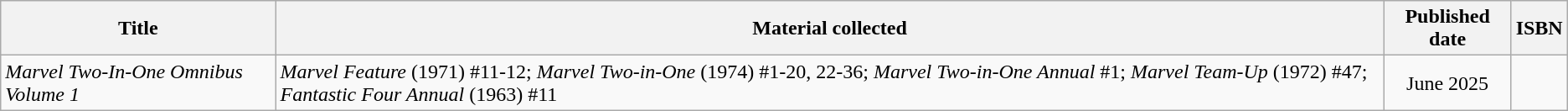<table class="wikitable">
<tr>
<th>Title</th>
<th>Material collected</th>
<th>Published date</th>
<th>ISBN</th>
</tr>
<tr>
<td><em>Marvel Two-In-One Omnibus Volume 1</em></td>
<td><em>Marvel Feature</em> (1971) #11-12; <em>Marvel Two-in-One</em> (1974) #1-20, 22-36; <em>Marvel Two-in-One Annual</em> #1; <em>Marvel Team-Up</em> (1972) #47; <em>Fantastic Four Annual</em> (1963) #11</td>
<td style="text-align:center;">June 2025</td>
<td style="text-align:center;"></td>
</tr>
</table>
